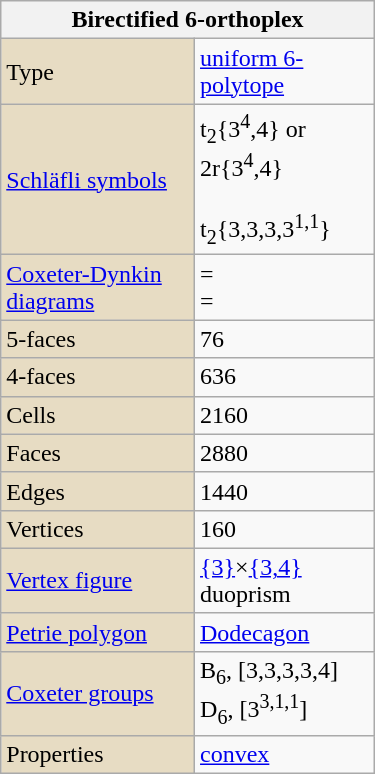<table class="wikitable" align="right" style="margin-left:10px" width="250">
<tr>
<th bgcolor=#e7dcc3 colspan=2>Birectified 6-orthoplex</th>
</tr>
<tr>
<td bgcolor=#e7dcc3>Type</td>
<td><a href='#'>uniform 6-polytope</a></td>
</tr>
<tr>
<td bgcolor=#e7dcc3><a href='#'>Schläfli symbols</a></td>
<td>t<sub>2</sub>{3<sup>4</sup>,4} or 2r{3<sup>4</sup>,4}<br><br>t<sub>2</sub>{3,3,3,3<sup>1,1</sup>}</td>
</tr>
<tr>
<td bgcolor=#e7dcc3><a href='#'>Coxeter-Dynkin diagrams</a></td>
<td> = <br> = </td>
</tr>
<tr>
<td bgcolor=#e7dcc3>5-faces</td>
<td>76</td>
</tr>
<tr>
<td bgcolor=#e7dcc3>4-faces</td>
<td>636</td>
</tr>
<tr>
<td bgcolor=#e7dcc3>Cells</td>
<td>2160</td>
</tr>
<tr>
<td bgcolor=#e7dcc3>Faces</td>
<td>2880</td>
</tr>
<tr>
<td bgcolor=#e7dcc3>Edges</td>
<td>1440</td>
</tr>
<tr>
<td bgcolor=#e7dcc3>Vertices</td>
<td>160</td>
</tr>
<tr>
<td bgcolor=#e7dcc3><a href='#'>Vertex figure</a></td>
<td><a href='#'>{3}</a>×<a href='#'>{3,4}</a> duoprism</td>
</tr>
<tr>
<td bgcolor=#e7dcc3><a href='#'>Petrie polygon</a></td>
<td><a href='#'>Dodecagon</a></td>
</tr>
<tr>
<td bgcolor=#e7dcc3><a href='#'>Coxeter groups</a></td>
<td>B<sub>6</sub>, [3,3,3,3,4]<br>D<sub>6</sub>, [3<sup>3,1,1</sup>]</td>
</tr>
<tr>
<td bgcolor=#e7dcc3>Properties</td>
<td><a href='#'>convex</a></td>
</tr>
</table>
